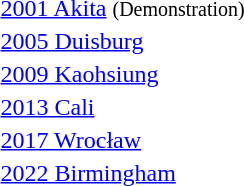<table>
<tr>
<td><a href='#'>2001 Akita</a> <small>(Demonstration)</small></td>
<td></td>
<td></td>
<td></td>
</tr>
<tr>
<td><a href='#'>2005 Duisburg</a></td>
<td></td>
<td></td>
<td></td>
</tr>
<tr>
<td><a href='#'>2009 Kaohsiung</a></td>
<td></td>
<td></td>
<td></td>
</tr>
<tr>
<td><a href='#'>2013 Cali</a></td>
<td></td>
<td></td>
<td></td>
</tr>
<tr>
<td><a href='#'>2017 Wrocław</a></td>
<td></td>
<td></td>
<td></td>
</tr>
<tr>
<td><a href='#'>2022 Birmingham</a></td>
<td></td>
<td></td>
<td></td>
</tr>
</table>
